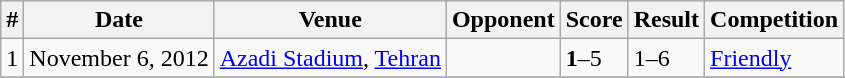<table class="wikitable">
<tr>
<th>#</th>
<th>Date</th>
<th>Venue</th>
<th>Opponent</th>
<th>Score</th>
<th>Result</th>
<th>Competition</th>
</tr>
<tr>
<td>1</td>
<td>November 6, 2012</td>
<td><a href='#'>Azadi Stadium</a>, <a href='#'>Tehran</a></td>
<td></td>
<td><strong>1</strong>–5</td>
<td>1–6</td>
<td><a href='#'>Friendly</a></td>
</tr>
<tr>
</tr>
</table>
